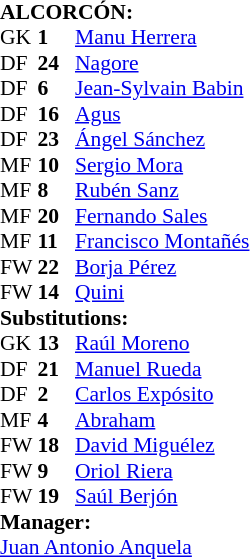<table style="font-size: 90%" cellspacing="0" cellpadding="0">
<tr>
<td colspan=4><strong>ALCORCÓN:</strong></td>
</tr>
<tr>
<th width=25></th>
<th width=25></th>
</tr>
<tr>
<td>GK</td>
<td><strong>1</strong></td>
<td> <a href='#'>Manu Herrera</a></td>
<td></td>
</tr>
<tr>
<td>DF</td>
<td><strong>24</strong></td>
<td> <a href='#'>Nagore</a></td>
</tr>
<tr>
<td>DF</td>
<td><strong>6</strong></td>
<td> <a href='#'>Jean-Sylvain Babin</a></td>
<td></td>
<td></td>
</tr>
<tr>
<td>DF</td>
<td><strong>16</strong></td>
<td> <a href='#'>Agus</a></td>
</tr>
<tr>
<td>DF</td>
<td><strong>23</strong></td>
<td> <a href='#'>Ángel Sánchez</a></td>
<td></td>
</tr>
<tr>
<td>MF</td>
<td><strong>10</strong></td>
<td> <a href='#'>Sergio Mora</a></td>
<td></td>
</tr>
<tr>
<td>MF</td>
<td><strong>8</strong></td>
<td> <a href='#'>Rubén Sanz</a></td>
</tr>
<tr>
<td>MF</td>
<td><strong>20</strong></td>
<td> <a href='#'>Fernando Sales</a></td>
<td></td>
<td></td>
</tr>
<tr>
<td>MF</td>
<td><strong>11</strong></td>
<td> <a href='#'>Francisco Montañés</a></td>
</tr>
<tr>
<td>FW</td>
<td><strong>22</strong></td>
<td> <a href='#'>Borja Pérez</a></td>
</tr>
<tr>
<td>FW</td>
<td><strong>14</strong></td>
<td> <a href='#'>Quini</a></td>
<td></td>
<td></td>
</tr>
<tr>
<td colspan=3><strong>Substitutions:</strong></td>
</tr>
<tr>
<td>GK</td>
<td><strong>13</strong></td>
<td> <a href='#'>Raúl Moreno</a></td>
</tr>
<tr>
<td>DF</td>
<td><strong>21</strong></td>
<td> <a href='#'>Manuel Rueda</a></td>
<td></td>
<td></td>
</tr>
<tr>
<td>DF</td>
<td><strong>2</strong></td>
<td> <a href='#'>Carlos Expósito</a></td>
</tr>
<tr>
<td>MF</td>
<td><strong>4</strong></td>
<td> <a href='#'>Abraham</a></td>
</tr>
<tr>
<td>FW</td>
<td><strong>18</strong></td>
<td> <a href='#'>David Miguélez</a></td>
</tr>
<tr>
<td>FW</td>
<td><strong>9</strong></td>
<td> <a href='#'>Oriol Riera</a></td>
<td></td>
<td></td>
</tr>
<tr>
<td>FW</td>
<td><strong>19</strong></td>
<td> <a href='#'>Saúl Berjón</a></td>
<td></td>
<td></td>
</tr>
<tr>
<td colspan=3><strong>Manager:</strong></td>
</tr>
<tr>
<td colspan=3> <a href='#'>Juan Antonio Anquela</a></td>
</tr>
</table>
